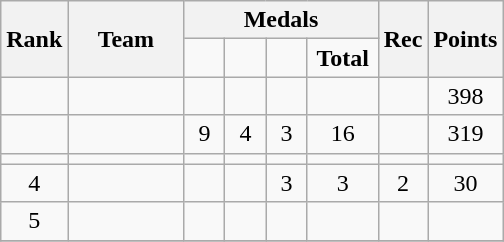<table class="wikitable">
<tr>
<th rowspan=2>Rank</th>
<th style="width:70px;" rowspan="2">Team</th>
<th colspan=4>Medals</th>
<th rowspan=2>Rec</th>
<th rowspan=2>Points</th>
</tr>
<tr style="text-align:center;">
<td style="width:20px; "></td>
<td style="width:20px; "></td>
<td style="width:20px; "></td>
<td style="width:40px; "><strong>Total</strong></td>
</tr>
<tr>
<td align=center></td>
<td></td>
<td align=center></td>
<td align=center></td>
<td align=center></td>
<td align=center></td>
<td align=center></td>
<td align=center>398</td>
</tr>
<tr>
<td align=center></td>
<td></td>
<td align=center>9</td>
<td align=center>4</td>
<td align=center>3</td>
<td align=center>16</td>
<td align=center></td>
<td align=center>319</td>
</tr>
<tr>
<td align=center></td>
<td><strong></strong></td>
<td align=center></td>
<td align=center></td>
<td align=center></td>
<td align=center></td>
<td align=center></td>
<td align=center></td>
</tr>
<tr>
<td align=center>4</td>
<td></td>
<td align=center></td>
<td align=center></td>
<td align=center>3</td>
<td align=center>3</td>
<td align=center>2</td>
<td align=center>30</td>
</tr>
<tr>
<td align=center>5</td>
<td></td>
<td align=center></td>
<td align=center></td>
<td align=center></td>
<td align=center></td>
<td align=center></td>
<td align=center></td>
</tr>
<tr>
</tr>
</table>
